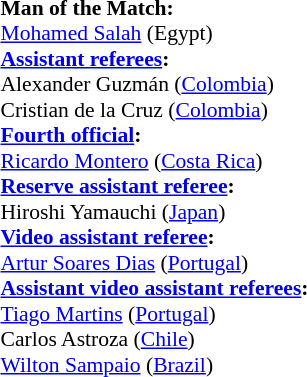<table style="width:100%; font-size:90%;">
<tr>
<td><br><strong>Man of the Match:</strong>
<br><a href='#'>Mohamed Salah</a> (Egypt)<br><strong><a href='#'>Assistant referees</a>:</strong>
<br>Alexander Guzmán (<a href='#'>Colombia</a>)
<br>Cristian de la Cruz (<a href='#'>Colombia</a>)
<br><strong><a href='#'>Fourth official</a>:</strong>
<br><a href='#'>Ricardo Montero</a> (<a href='#'>Costa Rica</a>)
<br><strong><a href='#'>Reserve assistant referee</a>:</strong>
<br>Hiroshi Yamauchi (<a href='#'>Japan</a>)
<br><strong><a href='#'>Video assistant referee</a>:</strong>
<br><a href='#'>Artur Soares Dias</a> (<a href='#'>Portugal</a>)
<br><strong><a href='#'>Assistant video assistant referees</a>:</strong>
<br><a href='#'>Tiago Martins</a> (<a href='#'>Portugal</a>)
<br>Carlos Astroza (<a href='#'>Chile</a>)
<br><a href='#'>Wilton Sampaio</a> (<a href='#'>Brazil</a>)</td>
</tr>
</table>
